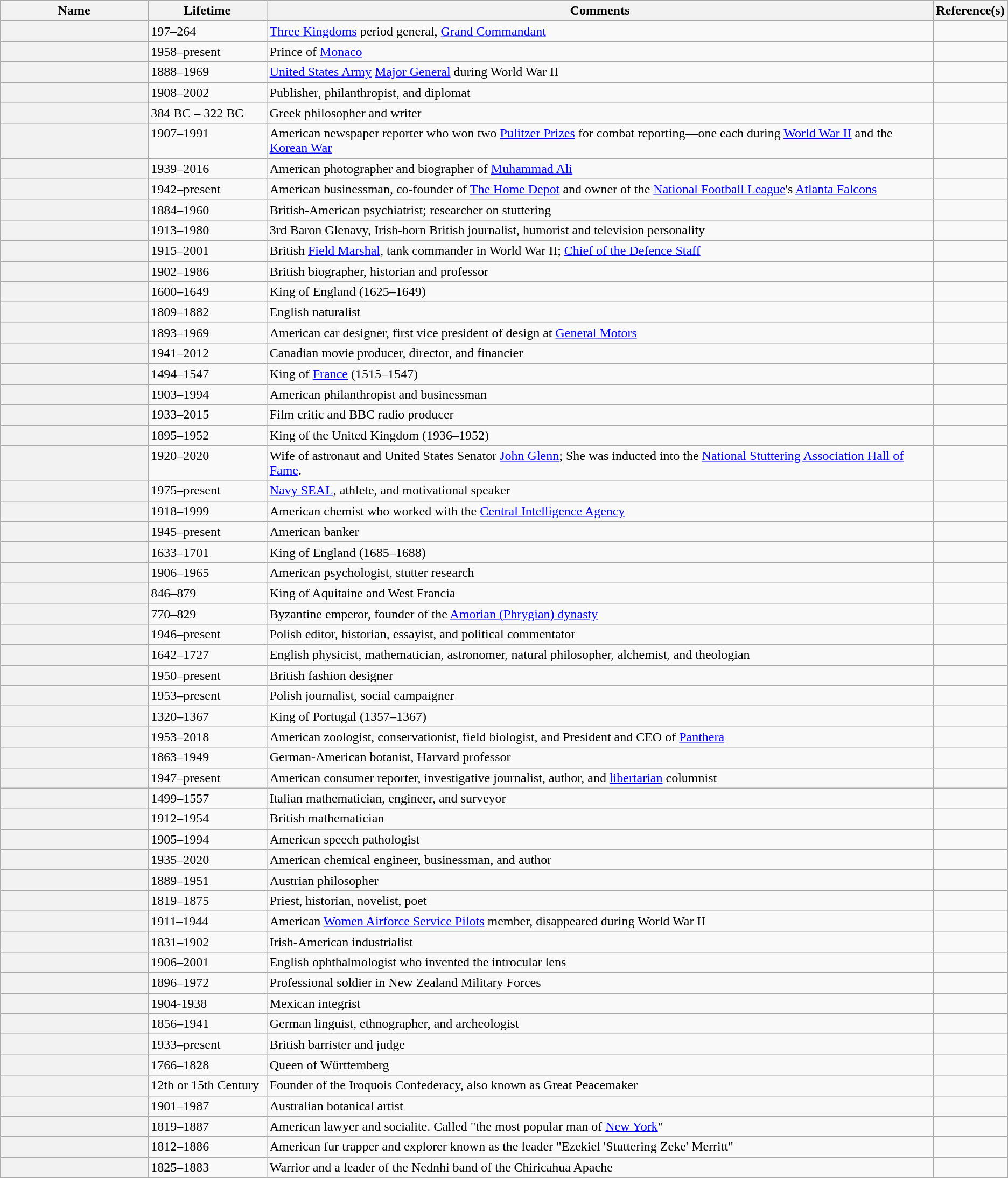<table class="sortable wikitable plainrowheaders">
<tr>
<th width="15%" scope="col">Name</th>
<th width="12%" scope="col">Lifetime</th>
<th class="unsortable" width="68%" scope="col">Comments</th>
<th class="unsortable" width="5%" scope="col">Reference(s)</th>
</tr>
<tr>
<th scope="row"></th>
<td>197–264</td>
<td><a href='#'>Three Kingdoms</a> period general, <a href='#'>Grand Commandant</a></td>
<td align="center"></td>
</tr>
<tr valign="top">
<th scope="row"></th>
<td>1958–present</td>
<td>Prince of <a href='#'>Monaco</a></td>
<td align="center"></td>
</tr>
<tr valign="top">
<th scope="row"></th>
<td>1888–1969</td>
<td><a href='#'>United States Army</a> <a href='#'>Major General</a> during World War II</td>
<td align="center"></td>
</tr>
<tr valign="top">
<th scope="row"></th>
<td>1908–2002</td>
<td>Publisher, philanthropist, and diplomat</td>
<td align="center"></td>
</tr>
<tr valign="top">
<th scope="row"></th>
<td>384 BC – 322 BC</td>
<td>Greek philosopher and writer</td>
<td align="center"></td>
</tr>
<tr valign="top">
<th scope="row"></th>
<td>1907–1991</td>
<td>American newspaper reporter who won two <a href='#'>Pulitzer Prizes</a> for combat reporting—one each during <a href='#'>World War II</a> and the <a href='#'>Korean War</a></td>
<td align="center"></td>
</tr>
<tr valign="top">
<th scope="row"></th>
<td>1939–2016</td>
<td>American photographer and biographer of <a href='#'>Muhammad Ali</a></td>
<td align="center"></td>
</tr>
<tr valign="top">
<th scope="row"></th>
<td>1942–present</td>
<td>American businessman, co-founder of <a href='#'>The Home Depot</a> and owner of the <a href='#'>National Football League</a>'s <a href='#'>Atlanta Falcons</a></td>
<td align="center"></td>
</tr>
<tr valign="top">
<th scope="row"></th>
<td>1884–1960</td>
<td>British-American psychiatrist; researcher on stuttering</td>
<td align="center"></td>
</tr>
<tr valign="top">
<th scope="row"></th>
<td>1913–1980</td>
<td>3rd Baron Glenavy, Irish-born British journalist, humorist and television personality</td>
<td align="center"></td>
</tr>
<tr valign="top">
<th scope="row"></th>
<td>1915–2001</td>
<td>British <a href='#'>Field Marshal</a>, tank commander in World War II; <a href='#'>Chief of the Defence Staff</a></td>
<td align="center"></td>
</tr>
<tr valign="top">
<th scope="row"></th>
<td>1902–1986</td>
<td>British biographer, historian and professor</td>
<td align="center"></td>
</tr>
<tr valign="top">
<th scope="row"></th>
<td>1600–1649</td>
<td>King of England (1625–1649)</td>
<td align="center"></td>
</tr>
<tr valign="top">
<th scope="row"></th>
<td>1809–1882</td>
<td>English naturalist</td>
<td align="center"></td>
</tr>
<tr valign="top">
<th scope="row"></th>
<td>1893–1969</td>
<td>American car designer, first vice president of design at <a href='#'>General Motors</a></td>
<td align="center"></td>
</tr>
<tr valign="top">
<th scope="row"></th>
<td>1941–2012</td>
<td>Canadian movie producer, director, and financier</td>
<td align="center"></td>
</tr>
<tr valign="top">
<th scope="row"></th>
<td>1494–1547</td>
<td>King of <a href='#'>France</a> (1515–1547)</td>
<td align="center"></td>
</tr>
<tr valign="top">
<th scope="row"></th>
<td>1903–1994</td>
<td>American philanthropist and businessman</td>
<td align="center"></td>
</tr>
<tr valign="top">
<th scope="row"></th>
<td>1933–2015</td>
<td>Film critic and BBC radio producer</td>
<td align="center"></td>
</tr>
<tr valign="top">
<th scope="row"></th>
<td>1895–1952</td>
<td>King of the United Kingdom (1936–1952)</td>
<td align="center"></td>
</tr>
<tr valign="top">
<th scope="row"></th>
<td>1920–2020</td>
<td>Wife of astronaut and United States Senator <a href='#'>John Glenn</a>; She was inducted into the <a href='#'>National Stuttering Association Hall of Fame</a>.</td>
<td align="center"></td>
</tr>
<tr valign="top">
<th scope="row"></th>
<td>1975–present</td>
<td><a href='#'>Navy SEAL</a>, athlete, and motivational speaker</td>
<td align="center"></td>
</tr>
<tr valign="top">
<th scope="row"></th>
<td>1918–1999</td>
<td>American chemist who worked with the <a href='#'>Central Intelligence Agency</a></td>
<td align="center"></td>
</tr>
<tr valign="top">
<th scope="row"></th>
<td>1945–present</td>
<td>American banker</td>
<td align="center"></td>
</tr>
<tr valign="top">
<th scope="row"></th>
<td>1633–1701</td>
<td>King of England (1685–1688)</td>
<td align="center"></td>
</tr>
<tr valign="top">
<th scope="row"></th>
<td>1906–1965</td>
<td>American psychologist, stutter research</td>
<td align="center"></td>
</tr>
<tr valign="top">
<th scope="row"></th>
<td>846–879</td>
<td>King of Aquitaine and West Francia</td>
<td align="center"></td>
</tr>
<tr valign="top">
<th scope="row"></th>
<td>770–829</td>
<td>Byzantine emperor, founder of the <a href='#'>Amorian (Phrygian) dynasty</a></td>
<td align="center"></td>
</tr>
<tr valign="top">
<th scope="row"></th>
<td>1946–present</td>
<td>Polish editor, historian, essayist, and political commentator</td>
<td align="center"></td>
</tr>
<tr valign="top">
<th scope="row"></th>
<td>1642–1727</td>
<td>English physicist, mathematician, astronomer, natural philosopher, alchemist, and theologian</td>
<td align="center"></td>
</tr>
<tr valign="top">
<th scope="row"></th>
<td>1950–present</td>
<td>British fashion designer</td>
<td align="center"></td>
</tr>
<tr valign="top">
<th scope="row"></th>
<td>1953–present</td>
<td>Polish journalist, social campaigner</td>
<td align="center"></td>
</tr>
<tr valign="top">
<th scope="row"></th>
<td>1320–1367</td>
<td>King of Portugal (1357–1367)</td>
<td align="center"></td>
</tr>
<tr valign="top">
<th scope="row"></th>
<td>1953–2018</td>
<td>American zoologist, conservationist, field biologist, and President and CEO of <a href='#'>Panthera</a></td>
<td align="center"></td>
</tr>
<tr valign="top">
<th scope="row"></th>
<td>1863–1949</td>
<td>German-American botanist, Harvard professor</td>
<td align="center"></td>
</tr>
<tr valign="top">
<th scope="row"></th>
<td>1947–present</td>
<td>American consumer reporter, investigative journalist, author, and <a href='#'>libertarian</a> columnist</td>
<td align="center"></td>
</tr>
<tr valign="top">
<th scope="row"></th>
<td>1499–1557</td>
<td>Italian mathematician, engineer, and surveyor</td>
<td align="center"></td>
</tr>
<tr valign="top">
<th scope="row"></th>
<td>1912–1954</td>
<td>British mathematician</td>
<td align="center"></td>
</tr>
<tr valign="top">
<th scope="row"></th>
<td>1905–1994</td>
<td>American speech pathologist</td>
<td align="center"></td>
</tr>
<tr valign="top">
<th scope="row"></th>
<td>1935–2020</td>
<td>American chemical engineer, businessman, and author</td>
<td align="center"></td>
</tr>
<tr valign="top">
<th scope="row"></th>
<td>1889–1951</td>
<td>Austrian philosopher</td>
<td align="center"></td>
</tr>
<tr valign="top">
<th scope="row"></th>
<td>1819–1875</td>
<td>Priest, historian, novelist, poet</td>
<td align="center"></td>
</tr>
<tr valign="top">
<th scope="row"></th>
<td>1911–1944</td>
<td>American <a href='#'>Women Airforce Service Pilots</a> member, disappeared during World War II</td>
<td align="center"></td>
</tr>
<tr valign="top">
<th scope="row"></th>
<td>1831–1902</td>
<td>Irish-American industrialist</td>
<td align="center"></td>
</tr>
<tr valign="top">
<th scope="row"></th>
<td>1906–2001</td>
<td>English ophthalmologist who invented the introcular lens</td>
<td align="center"></td>
</tr>
<tr valign="top">
<th scope="row"></th>
<td>1896–1972</td>
<td>Professional soldier in New Zealand Military Forces</td>
<td align="center"></td>
</tr>
<tr valign="top">
<th scope="row"></th>
<td>1904-1938</td>
<td>Mexican integrist</td>
<td align="center"></td>
</tr>
<tr valign="top">
<th scope="row"></th>
<td>1856–1941</td>
<td>German linguist, ethnographer, and archeologist</td>
<td align="center"></td>
</tr>
<tr valign="top">
<th scope="row"></th>
<td>1933–present</td>
<td>British barrister and judge</td>
<td align="center"></td>
</tr>
<tr valign="top">
<th scope="row"></th>
<td>1766–1828</td>
<td>Queen of Württemberg </td>
<td align="center"></td>
</tr>
<tr valign="top">
<th scope="row"></th>
<td>12th or 15th Century</td>
<td>Founder of the Iroquois Confederacy, also known as Great Peacemaker</td>
<td align="center"></td>
</tr>
<tr valign="top">
<th scope="row"></th>
<td>1901–1987</td>
<td>Australian botanical artist</td>
<td align="center"></td>
</tr>
<tr valign="top">
<th scope="row"></th>
<td>1819–1887</td>
<td>American lawyer and socialite. Called "the most popular man of <a href='#'>New York</a>"</td>
<td align="center"></td>
</tr>
<tr valign="top">
<th scope="row"></th>
<td>1812–1886</td>
<td>American fur trapper and explorer known as the leader "Ezekiel 'Stuttering Zeke' Merritt"</td>
<td align="center"></td>
</tr>
<tr valign="top">
<th scope="row"></th>
<td>1825–1883</td>
<td>Warrior and a leader of the Nednhi band of the Chiricahua Apache</td>
<td align="center"></td>
</tr>
</table>
